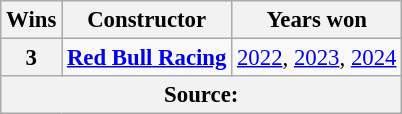<table class="wikitable" style="font-size: 95%;">
<tr>
<th>Wins</th>
<th>Constructor</th>
<th>Years won</th>
</tr>
<tr>
<th>3</th>
<td> <strong><a href='#'>Red Bull Racing</a></strong></td>
<td><a href='#'>2022</a>, <a href='#'>2023</a>, <a href='#'>2024</a></td>
</tr>
<tr>
<th colspan=4>Source:</th>
</tr>
</table>
